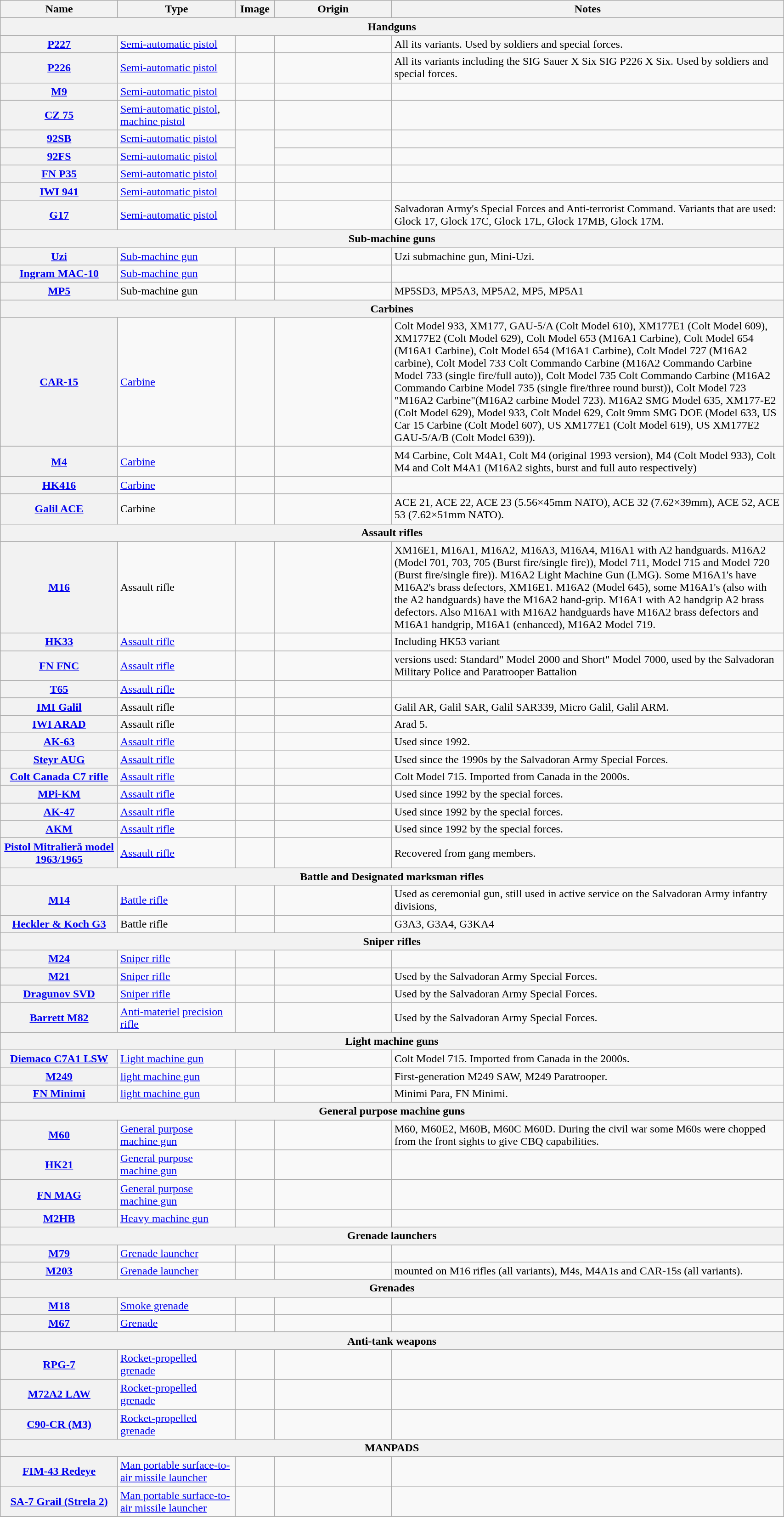<table class="wikitable plainrowheaders" style="width:90%;">
<tr>
<th scope="col" style="width:15%;">Name</th>
<th scope="col" style="width:15%;">Type</th>
<th scope="col" style="width:5%;">Image</th>
<th scope="col" style="width:15%;">Origin</th>
<th scope="col">Notes</th>
</tr>
<tr>
<th colspan="5">Handguns</th>
</tr>
<tr>
<th scope="row"><a href='#'>P227</a></th>
<td><a href='#'>Semi-automatic pistol</a></td>
<td></td>
<td></td>
<td>All its variants. Used by soldiers and special forces.</td>
</tr>
<tr>
<th scope="row"><a href='#'>P226</a></th>
<td><a href='#'>Semi-automatic pistol</a></td>
<td></td>
<td></td>
<td>All its variants including the SIG Sauer X Six SIG P226 X Six. Used by soldiers and special forces.</td>
</tr>
<tr>
<th scope="row"><a href='#'>M9</a></th>
<td><a href='#'>Semi-automatic pistol</a></td>
<td></td>
<td></td>
<td></td>
</tr>
<tr>
<th scope="row"><a href='#'>CZ 75</a></th>
<td><a href='#'>Semi-automatic pistol</a>, <a href='#'>machine pistol</a></td>
<td></td>
<td></td>
<td></td>
</tr>
<tr>
<th scope="row"><a href='#'>92SB</a></th>
<td><a href='#'>Semi-automatic pistol</a></td>
<td rowspan="2"></td>
<td></td>
<td></td>
</tr>
<tr>
<th scope="row"><a href='#'>92FS</a></th>
<td><a href='#'>Semi-automatic pistol</a></td>
<td></td>
<td></td>
</tr>
<tr>
<th scope="row"><a href='#'>FN P35</a></th>
<td><a href='#'>Semi-automatic pistol</a></td>
<td></td>
<td></td>
<td></td>
</tr>
<tr>
<th scope="row"><a href='#'>IWI 941</a></th>
<td><a href='#'>Semi-automatic pistol</a></td>
<td></td>
<td></td>
<td></td>
</tr>
<tr>
<th scope="row"><a href='#'>G17</a></th>
<td><a href='#'>Semi-automatic pistol</a></td>
<td></td>
<td></td>
<td>Salvadoran Army's Special Forces and Anti-terrorist Command. Variants that are used: Glock 17, Glock 17C, Glock 17L, Glock 17MB, Glock 17M.</td>
</tr>
<tr>
<th colspan="5">Sub-machine guns</th>
</tr>
<tr>
<th scope="row"><a href='#'>Uzi</a></th>
<td><a href='#'>Sub-machine gun</a></td>
<td></td>
<td></td>
<td>Uzi submachine gun, Mini-Uzi.</td>
</tr>
<tr>
<th scope="row"><a href='#'>Ingram MAC-10</a></th>
<td><a href='#'>Sub-machine gun</a></td>
<td></td>
<td></td>
<td></td>
</tr>
<tr>
<th scope="row"><a href='#'>MP5</a></th>
<td>Sub-machine gun</td>
<td></td>
<td></td>
<td>MP5SD3, MP5A3, MP5A2, MP5, MP5A1</td>
</tr>
<tr>
<th colspan="5">Carbines</th>
</tr>
<tr>
<th scope="row"><a href='#'>CAR-15</a></th>
<td><a href='#'>Carbine</a></td>
<td></td>
<td></td>
<td>Colt Model 933, XM177, GAU-5/A (Colt Model 610), XM177E1 (Colt Model 609), XM177E2 (Colt Model 629), Colt Model 653 (M16A1 Carbine), Colt Model 654 (M16A1 Carbine), Colt Model 654 (M16A1 Carbine), Colt Model 727 (M16A2 carbine), Colt Model 733 Colt Commando Carbine (M16A2 Commando Carbine Model 733 (single fire/full auto)), Colt Model 735 Colt Commando Carbine (M16A2 Commando Carbine Model 735 (single fire/three round burst)), Colt Model 723 "M16A2 Carbine"(M16A2 carbine Model 723). M16A2 SMG Model 635, XM177-E2 (Colt Model 629), Model 933,  Colt Model 629, Colt 9mm SMG DOE (Model 633, US Car 15 Carbine  (Colt Model 607), US XM177E1 (Colt Model 619), US XM177E2 GAU-5/A/B (Colt Model 639)).</td>
</tr>
<tr>
<th scope="row"><a href='#'>M4</a></th>
<td><a href='#'>Carbine</a></td>
<td></td>
<td></td>
<td>M4 Carbine, Colt M4A1, Colt M4 (original 1993 version), M4 (Colt Model 933), Colt M4 and Colt M4A1 (M16A2 sights, burst and full auto respectively)</td>
</tr>
<tr>
<th scope="row"><a href='#'>HK416</a></th>
<td><a href='#'>Carbine</a></td>
<td></td>
<td></td>
<td></td>
</tr>
<tr>
<th scope="row"><a href='#'>Galil ACE</a></th>
<td>Carbine</td>
<td></td>
<td></td>
<td>ACE 21, ACE 22, ACE 23 (5.56×45mm NATO), ACE 32 (7.62×39mm), ACE 52, ACE 53 (7.62×51mm NATO).</td>
</tr>
<tr>
<th colspan="5">Assault rifles</th>
</tr>
<tr>
<th scope="row"><a href='#'>M16</a></th>
<td>Assault rifle</td>
<td></td>
<td></td>
<td>XM16E1, M16A1, M16A2, M16A3, M16A4, M16A1 with A2 handguards. M16A2 (Model 701, 703, 705 (Burst fire/single fire)), Model 711, Model 715 and Model 720 (Burst fire/single fire)). M16A2 Light Machine Gun (LMG). Some M16A1's have M16A2's brass defectors, XM16E1. M16A2 (Model 645), some M16A1's (also with the A2 handguards) have the M16A2 hand-grip. M16A1 with A2 handgrip A2 brass defectors.  Also M16A1 with M16A2 handguards have M16A2 brass defectors and M16A1 handgrip, M16A1 (enhanced), M16A2 Model 719.</td>
</tr>
<tr>
<th scope="row"><a href='#'>HK33</a></th>
<td><a href='#'>Assault rifle</a></td>
<td></td>
<td></td>
<td>Including HK53 variant</td>
</tr>
<tr>
<th scope="row"><a href='#'>FN FNC</a></th>
<td><a href='#'>Assault rifle</a></td>
<td></td>
<td></td>
<td>versions used: Standard" Model 2000 and Short" Model 7000, used by the Salvadoran Military Police and Paratrooper Battalion</td>
</tr>
<tr>
<th scope="row"><a href='#'>T65</a></th>
<td><a href='#'>Assault rifle</a></td>
<td></td>
<td></td>
<td></td>
</tr>
<tr>
<th scope="row"><a href='#'>IMI Galil</a></th>
<td>Assault rifle</td>
<td></td>
<td></td>
<td>Galil AR, Galil SAR, Galil SAR339, Micro Galil, Galil ARM.</td>
</tr>
<tr>
<th scope="row"><a href='#'>IWI ARAD</a></th>
<td>Assault rifle</td>
<td></td>
<td></td>
<td>Arad 5.</td>
</tr>
<tr>
<th scope="row"><a href='#'>AK-63</a></th>
<td><a href='#'>Assault rifle</a></td>
<td></td>
<td></td>
<td>Used since 1992.</td>
</tr>
<tr>
<th scope="row"><a href='#'>Steyr AUG</a></th>
<td><a href='#'>Assault rifle</a></td>
<td></td>
<td></td>
<td>Used since the 1990s by the Salvadoran Army Special Forces.</td>
</tr>
<tr>
<th scope="row"><a href='#'>Colt Canada C7 rifle</a></th>
<td><a href='#'>Assault rifle</a></td>
<td></td>
<td></td>
<td>Colt Model 715. Imported from Canada in the 2000s.</td>
</tr>
<tr>
<th scope="row"><a href='#'>MPi-KM</a></th>
<td><a href='#'>Assault rifle</a></td>
<td></td>
<td></td>
<td>Used since 1992 by the special forces.</td>
</tr>
<tr>
<th scope="row"><a href='#'>AK-47</a></th>
<td><a href='#'>Assault rifle</a></td>
<td></td>
<td></td>
<td>Used since 1992 by the special forces.</td>
</tr>
<tr>
<th scope="row"><a href='#'>AKM</a></th>
<td><a href='#'>Assault rifle</a></td>
<td></td>
<td></td>
<td>Used since 1992 by the special forces.</td>
</tr>
<tr>
<th scope="row"><a href='#'>Pistol Mitralieră model 1963/1965</a></th>
<td><a href='#'>Assault rifle</a></td>
<td></td>
<td></td>
<td>Recovered from gang members.</td>
</tr>
<tr>
<th colspan="5">Battle and Designated marksman rifles</th>
</tr>
<tr>
<th scope="row"><a href='#'>M14</a></th>
<td><a href='#'>Battle rifle</a></td>
<td></td>
<td></td>
<td>Used as ceremonial gun, still used in active service on the Salvadoran Army infantry divisions,</td>
</tr>
<tr>
<th scope="row"><a href='#'>Heckler & Koch G3</a></th>
<td>Battle rifle</td>
<td></td>
<td></td>
<td>G3A3, G3A4, G3KA4</td>
</tr>
<tr>
<th colspan="5">Sniper rifles</th>
</tr>
<tr>
<th scope="row"><a href='#'>M24</a></th>
<td><a href='#'>Sniper rifle</a></td>
<td></td>
<td></td>
<td></td>
</tr>
<tr>
<th scope="row"><a href='#'>M21</a></th>
<td><a href='#'>Sniper rifle</a></td>
<td></td>
<td></td>
<td>Used by the Salvadoran Army Special Forces.</td>
</tr>
<tr>
<th scope="row"><a href='#'>Dragunov SVD</a></th>
<td><a href='#'>Sniper rifle</a></td>
<td></td>
<td></td>
<td>Used by the Salvadoran Army Special Forces.</td>
</tr>
<tr>
<th scope="row"><a href='#'>Barrett M82</a></th>
<td><a href='#'>Anti-materiel</a> <a href='#'>precision rifle</a></td>
<td></td>
<td></td>
<td>Used by the Salvadoran Army Special Forces.</td>
</tr>
<tr>
<th colspan="5">Light machine guns</th>
</tr>
<tr>
<th scope="row"><a href='#'>Diemaco C7A1 LSW</a></th>
<td><a href='#'>Light machine gun</a></td>
<td></td>
<td></td>
<td>Colt Model 715. Imported from Canada in the 2000s.</td>
</tr>
<tr>
<th scope="row"><a href='#'>M249</a></th>
<td><a href='#'>light machine gun</a></td>
<td></td>
<td></td>
<td>First-generation M249 SAW, M249 Paratrooper.</td>
</tr>
<tr>
<th scope="row"><a href='#'>FN Minimi</a></th>
<td><a href='#'>light machine gun</a></td>
<td></td>
<td></td>
<td>Minimi Para, FN Minimi.</td>
</tr>
<tr>
<th colspan="5">General purpose machine guns</th>
</tr>
<tr>
<th scope="row"><a href='#'>M60</a></th>
<td><a href='#'>General purpose machine gun</a></td>
<td></td>
<td></td>
<td>M60, M60E2, M60B, M60C M60D. During the civil war some M60s were chopped from the front sights to give CBQ capabilities.</td>
</tr>
<tr>
<th scope="row"><a href='#'>HK21</a></th>
<td><a href='#'>General purpose machine gun</a></td>
<td></td>
<td></td>
<td></td>
</tr>
<tr>
<th scope="row"><a href='#'>FN MAG</a></th>
<td><a href='#'>General purpose machine gun</a></td>
<td></td>
<td></td>
<td></td>
</tr>
<tr>
<th scope="row"><a href='#'>M2HB</a></th>
<td><a href='#'>Heavy machine gun</a></td>
<td></td>
<td></td>
<td></td>
</tr>
<tr>
<th colspan="5">Grenade launchers</th>
</tr>
<tr>
<th scope="row"><a href='#'>M79</a></th>
<td><a href='#'>Grenade launcher</a></td>
<td></td>
<td></td>
<td></td>
</tr>
<tr>
<th scope="row"><a href='#'>M203</a></th>
<td><a href='#'>Grenade launcher</a></td>
<td></td>
<td></td>
<td>mounted on M16 rifles (all variants), M4s, M4A1s and CAR-15s (all variants).</td>
</tr>
<tr>
<th colspan="5">Grenades</th>
</tr>
<tr>
<th scope="row"><a href='#'>M18</a></th>
<td><a href='#'>Smoke grenade</a></td>
<td></td>
<td></td>
<td></td>
</tr>
<tr>
<th scope="row"><a href='#'>M67</a></th>
<td><a href='#'>Grenade</a></td>
<td></td>
<td></td>
<td></td>
</tr>
<tr>
<th colspan="5">Anti-tank weapons</th>
</tr>
<tr>
<th scope="row"><a href='#'>RPG-7</a></th>
<td><a href='#'>Rocket-propelled grenade</a></td>
<td></td>
<td></td>
<td></td>
</tr>
<tr>
<th scope="row"><a href='#'>M72A2 LAW</a></th>
<td><a href='#'>Rocket-propelled grenade</a></td>
<td></td>
<td></td>
<td></td>
</tr>
<tr>
<th scope="row"><a href='#'>C90-CR (M3)</a></th>
<td><a href='#'>Rocket-propelled grenade</a></td>
<td></td>
<td></td>
<td></td>
</tr>
<tr>
<th colspan="5">MANPADS</th>
</tr>
<tr>
<th scope="row"><a href='#'>FIM-43 Redeye</a></th>
<td><a href='#'>Man portable surface-to-air missile launcher</a></td>
<td></td>
<td></td>
<td></td>
</tr>
<tr>
<th scope="row"><a href='#'>SA-7 Grail (Strela 2)</a></th>
<td><a href='#'>Man portable surface-to-air missile launcher</a></td>
<td></td>
<td></td>
<td></td>
</tr>
<tr>
</tr>
</table>
